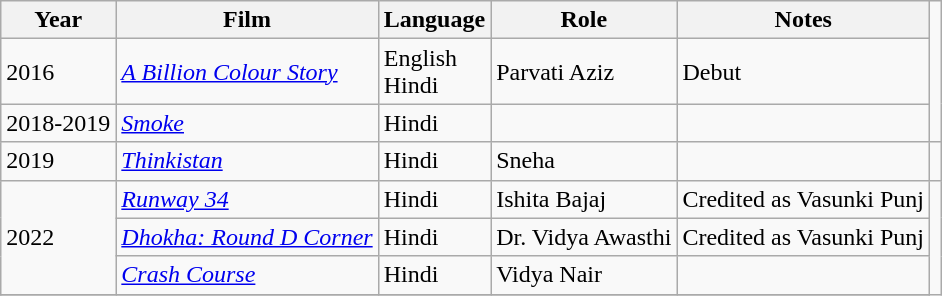<table class="wikitable">
<tr>
<th>Year</th>
<th>Film</th>
<th>Language</th>
<th>Role</th>
<th>Notes</th>
</tr>
<tr>
<td>2016</td>
<td><em><a href='#'>A Billion Colour Story</a></em></td>
<td>English<br>Hindi</td>
<td>Parvati Aziz</td>
<td>Debut</td>
</tr>
<tr>
<td>2018-2019</td>
<td><em><a href='#'>Smoke</a></em></td>
<td>Hindi</td>
<td></td>
<td></td>
</tr>
<tr>
<td>2019</td>
<td><em><a href='#'>Thinkistan</a></em></td>
<td>Hindi</td>
<td>Sneha</td>
<td></td>
<td></td>
</tr>
<tr>
<td rowspan="3">2022</td>
<td><em><a href='#'>Runway 34</a></em></td>
<td>Hindi</td>
<td>Ishita Bajaj</td>
<td>Credited as Vasunki Punj</td>
</tr>
<tr>
<td><em><a href='#'>Dhokha: Round D Corner</a></em></td>
<td>Hindi</td>
<td>Dr. Vidya Awasthi</td>
<td>Credited as Vasunki Punj</td>
</tr>
<tr>
<td><em><a href='#'>Crash Course</a></em></td>
<td>Hindi</td>
<td>Vidya Nair</td>
<td></td>
</tr>
<tr>
</tr>
</table>
